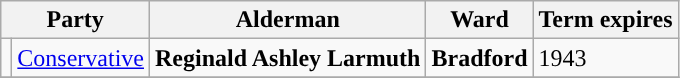<table class="wikitable">
<tr>
<th colspan="2">Party</th>
<th>Alderman</th>
<th>Ward</th>
<th>Term expires</th>
</tr>
<tr>
<td style="background-color:"></td>
<td><a href='#'>Conservative</a></td>
<td><strong>Reginald Ashley Larmuth</strong></td>
<td><strong>Bradford</strong></td>
<td>1943</td>
</tr>
<tr>
</tr>
</table>
